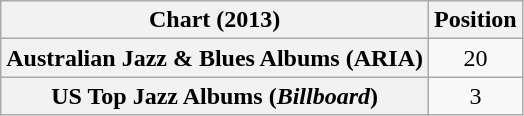<table class="wikitable sortable plainrowheaders" style="text-align:center">
<tr>
<th scope="col">Chart (2013)</th>
<th scope="col">Position</th>
</tr>
<tr>
<th scope="row">Australian Jazz & Blues Albums (ARIA)</th>
<td>20</td>
</tr>
<tr>
<th scope="row">US Top Jazz Albums (<em>Billboard</em>)</th>
<td>3</td>
</tr>
</table>
